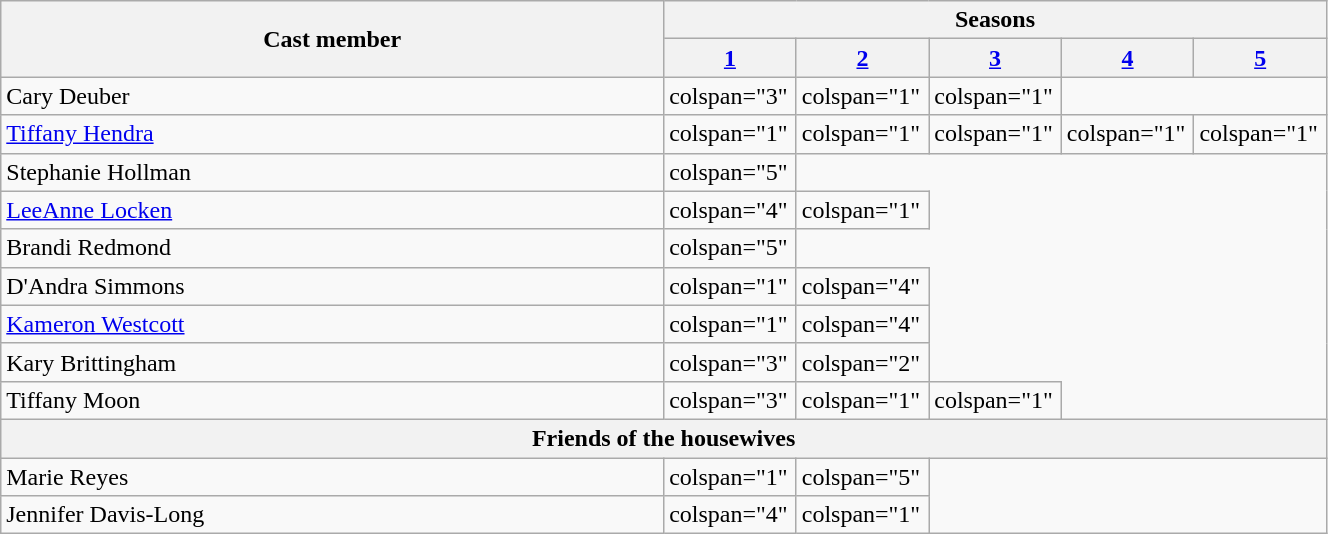<table class="wikitable plainrowheaders" style="width:70%;">
<tr>
<th rowspan="2” style="width:20%;"><strong>Cast member</strong></th>
<th colspan="5">Seasons</th>
</tr>
<tr>
<th style="width:10%;"><a href='#'>1</a></th>
<th style="width:10%;"><a href='#'>2</a></th>
<th style="width:10%;"><a href='#'>3</a></th>
<th style="width:10%;"><a href='#'>4</a></th>
<th style="width:10%;"><a href='#'>5</a></th>
</tr>
<tr>
<td>Cary Deuber</td>
<td>colspan="3" </td>
<td>colspan="1" </td>
<td>colspan="1" </td>
</tr>
<tr>
<td><a href='#'>Tiffany Hendra</a></td>
<td>colspan="1" </td>
<td>colspan="1" </td>
<td>colspan="1" </td>
<td>colspan="1" </td>
<td>colspan="1" </td>
</tr>
<tr>
<td>Stephanie Hollman</td>
<td>colspan="5" </td>
</tr>
<tr>
<td><a href='#'>LeeAnne Locken</a></td>
<td>colspan="4" </td>
<td>colspan="1" </td>
</tr>
<tr>
<td>Brandi Redmond</td>
<td>colspan="5" </td>
</tr>
<tr>
<td>D'Andra Simmons</td>
<td>colspan="1" </td>
<td>colspan="4" </td>
</tr>
<tr>
<td><a href='#'>Kameron Westcott</a></td>
<td>colspan="1" </td>
<td>colspan="4" </td>
</tr>
<tr>
<td>Kary Brittingham</td>
<td>colspan="3" </td>
<td>colspan="2" </td>
</tr>
<tr>
<td>Tiffany Moon</td>
<td>colspan="3" </td>
<td>colspan="1" </td>
<td>colspan="1" </td>
</tr>
<tr>
<th colspan="6">Friends of the housewives</th>
</tr>
<tr>
<td>Marie Reyes</td>
<td>colspan="1" </td>
<td>colspan="5" </td>
</tr>
<tr>
<td nowrap>Jennifer Davis-Long</td>
<td>colspan="4" </td>
<td>colspan="1" </td>
</tr>
</table>
